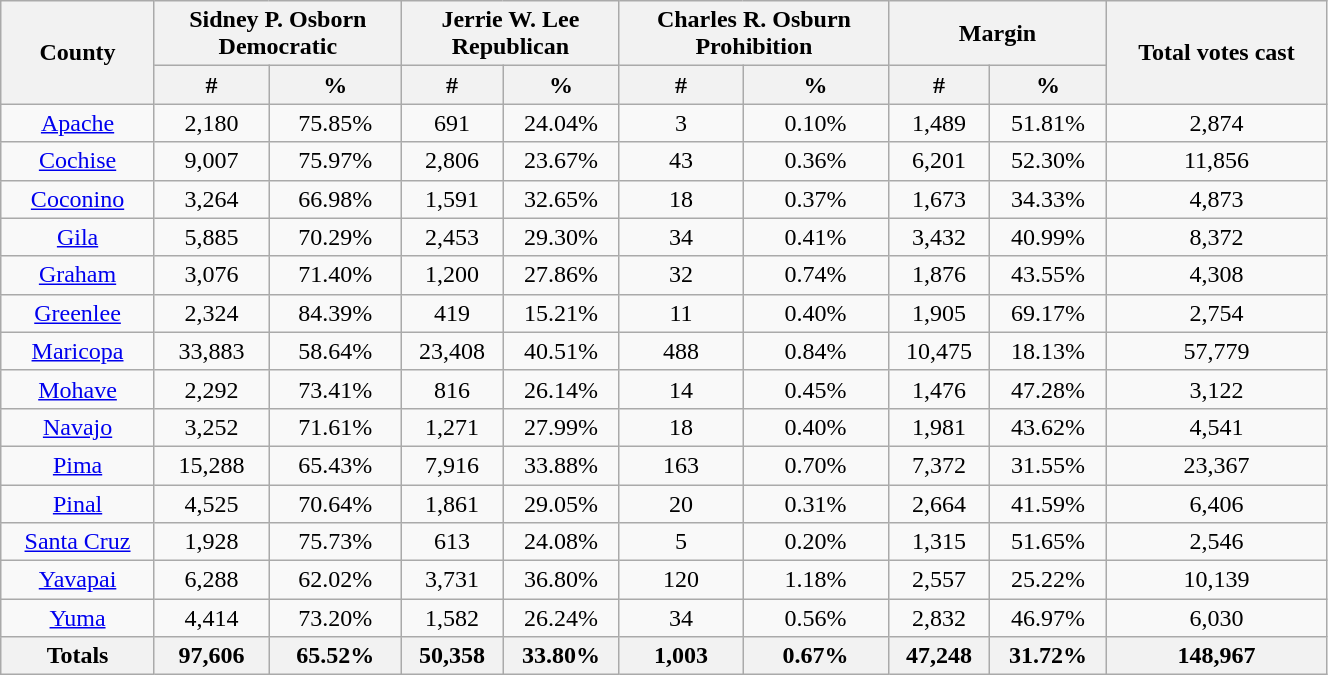<table width="70%" class="wikitable sortable" style="text-align:center">
<tr>
<th rowspan="2">County</th>
<th style="text-align:center;" colspan="2">Sidney P. Osborn<br>Democratic</th>
<th style="text-align:center;" colspan="2">Jerrie W. Lee<br>Republican</th>
<th style="text-align:center;" colspan="2">Charles R. Osburn<br>Prohibition</th>
<th style="text-align:center;" colspan="2">Margin</th>
<th style="text-align:center;" rowspan="2">Total votes cast</th>
</tr>
<tr>
<th style="text-align:center;" data-sort-type="number">#</th>
<th style="text-align:center;" data-sort-type="number">%</th>
<th style="text-align:center;" data-sort-type="number">#</th>
<th style="text-align:center;" data-sort-type="number">%</th>
<th style="text-align:center;" data-sort-type="number">#</th>
<th style="text-align:center;" data-sort-type="number">%</th>
<th style="text-align:center;" data-sort-type="number">#</th>
<th style="text-align:center;" data-sort-type="number">%</th>
</tr>
<tr style="text-align:center;">
<td><a href='#'>Apache</a></td>
<td>2,180</td>
<td>75.85%</td>
<td>691</td>
<td>24.04%</td>
<td>3</td>
<td>0.10%</td>
<td>1,489</td>
<td>51.81%</td>
<td>2,874</td>
</tr>
<tr style="text-align:center;">
<td><a href='#'>Cochise</a></td>
<td>9,007</td>
<td>75.97%</td>
<td>2,806</td>
<td>23.67%</td>
<td>43</td>
<td>0.36%</td>
<td>6,201</td>
<td>52.30%</td>
<td>11,856</td>
</tr>
<tr style="text-align:center;">
<td><a href='#'>Coconino</a></td>
<td>3,264</td>
<td>66.98%</td>
<td>1,591</td>
<td>32.65%</td>
<td>18</td>
<td>0.37%</td>
<td>1,673</td>
<td>34.33%</td>
<td>4,873</td>
</tr>
<tr style="text-align:center;">
<td><a href='#'>Gila</a></td>
<td>5,885</td>
<td>70.29%</td>
<td>2,453</td>
<td>29.30%</td>
<td>34</td>
<td>0.41%</td>
<td>3,432</td>
<td>40.99%</td>
<td>8,372</td>
</tr>
<tr style="text-align:center;">
<td><a href='#'>Graham</a></td>
<td>3,076</td>
<td>71.40%</td>
<td>1,200</td>
<td>27.86%</td>
<td>32</td>
<td>0.74%</td>
<td>1,876</td>
<td>43.55%</td>
<td>4,308</td>
</tr>
<tr style="text-align:center;">
<td><a href='#'>Greenlee</a></td>
<td>2,324</td>
<td>84.39%</td>
<td>419</td>
<td>15.21%</td>
<td>11</td>
<td>0.40%</td>
<td>1,905</td>
<td>69.17%</td>
<td>2,754</td>
</tr>
<tr style="text-align:center;">
<td><a href='#'>Maricopa</a></td>
<td>33,883</td>
<td>58.64%</td>
<td>23,408</td>
<td>40.51%</td>
<td>488</td>
<td>0.84%</td>
<td>10,475</td>
<td>18.13%</td>
<td>57,779</td>
</tr>
<tr style="text-align:center;">
<td><a href='#'>Mohave</a></td>
<td>2,292</td>
<td>73.41%</td>
<td>816</td>
<td>26.14%</td>
<td>14</td>
<td>0.45%</td>
<td>1,476</td>
<td>47.28%</td>
<td>3,122</td>
</tr>
<tr style="text-align:center;">
<td><a href='#'>Navajo</a></td>
<td>3,252</td>
<td>71.61%</td>
<td>1,271</td>
<td>27.99%</td>
<td>18</td>
<td>0.40%</td>
<td>1,981</td>
<td>43.62%</td>
<td>4,541</td>
</tr>
<tr style="text-align:center;">
<td><a href='#'>Pima</a></td>
<td>15,288</td>
<td>65.43%</td>
<td>7,916</td>
<td>33.88%</td>
<td>163</td>
<td>0.70%</td>
<td>7,372</td>
<td>31.55%</td>
<td>23,367</td>
</tr>
<tr style="text-align:center;">
<td><a href='#'>Pinal</a></td>
<td>4,525</td>
<td>70.64%</td>
<td>1,861</td>
<td>29.05%</td>
<td>20</td>
<td>0.31%</td>
<td>2,664</td>
<td>41.59%</td>
<td>6,406</td>
</tr>
<tr style="text-align:center;">
<td><a href='#'>Santa Cruz</a></td>
<td>1,928</td>
<td>75.73%</td>
<td>613</td>
<td>24.08%</td>
<td>5</td>
<td>0.20%</td>
<td>1,315</td>
<td>51.65%</td>
<td>2,546</td>
</tr>
<tr style="text-align:center;">
<td><a href='#'>Yavapai</a></td>
<td>6,288</td>
<td>62.02%</td>
<td>3,731</td>
<td>36.80%</td>
<td>120</td>
<td>1.18%</td>
<td>2,557</td>
<td>25.22%</td>
<td>10,139</td>
</tr>
<tr style="text-align:center;">
<td><a href='#'>Yuma</a></td>
<td>4,414</td>
<td>73.20%</td>
<td>1,582</td>
<td>26.24%</td>
<td>34</td>
<td>0.56%</td>
<td>2,832</td>
<td>46.97%</td>
<td>6,030</td>
</tr>
<tr style="text-align:center;">
<th>Totals</th>
<th>97,606</th>
<th>65.52%</th>
<th>50,358</th>
<th>33.80%</th>
<th>1,003</th>
<th>0.67%</th>
<th>47,248</th>
<th>31.72%</th>
<th>148,967</th>
</tr>
</table>
